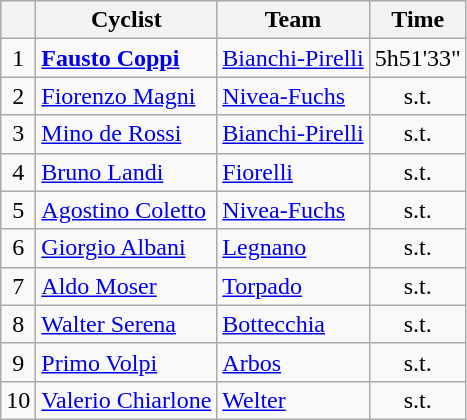<table class="wikitable">
<tr>
<th></th>
<th>Cyclist</th>
<th>Team</th>
<th>Time</th>
</tr>
<tr>
<td align=center>1</td>
<td> <strong><a href='#'>Fausto Coppi</a></strong></td>
<td><a href='#'>Bianchi-Pirelli</a></td>
<td align=center>5h51'33"</td>
</tr>
<tr>
<td align=center>2</td>
<td> <a href='#'>Fiorenzo Magni</a></td>
<td><a href='#'>Nivea-Fuchs</a></td>
<td align=center>s.t.</td>
</tr>
<tr>
<td align=center>3</td>
<td> <a href='#'>Mino de Rossi</a></td>
<td><a href='#'>Bianchi-Pirelli</a></td>
<td align=center>s.t.</td>
</tr>
<tr>
<td align=center>4</td>
<td> <a href='#'>Bruno Landi</a></td>
<td><a href='#'>Fiorelli</a></td>
<td align=center>s.t.</td>
</tr>
<tr>
<td align=center>5</td>
<td> <a href='#'>Agostino Coletto</a></td>
<td><a href='#'>Nivea-Fuchs</a></td>
<td align=center>s.t.</td>
</tr>
<tr>
<td align=center>6</td>
<td> <a href='#'>Giorgio Albani</a></td>
<td><a href='#'>Legnano</a></td>
<td align=center>s.t.</td>
</tr>
<tr>
<td align=center>7</td>
<td> <a href='#'>Aldo Moser</a></td>
<td><a href='#'>Torpado</a></td>
<td align=center>s.t.</td>
</tr>
<tr>
<td align=center>8</td>
<td> <a href='#'>Walter Serena</a></td>
<td><a href='#'>Bottecchia</a></td>
<td align=center>s.t.</td>
</tr>
<tr>
<td align=center>9</td>
<td> <a href='#'>Primo Volpi</a></td>
<td><a href='#'>Arbos</a></td>
<td align=center>s.t.</td>
</tr>
<tr>
<td align=center>10</td>
<td> <a href='#'>Valerio Chiarlone</a></td>
<td><a href='#'>Welter</a></td>
<td align=center>s.t.</td>
</tr>
</table>
